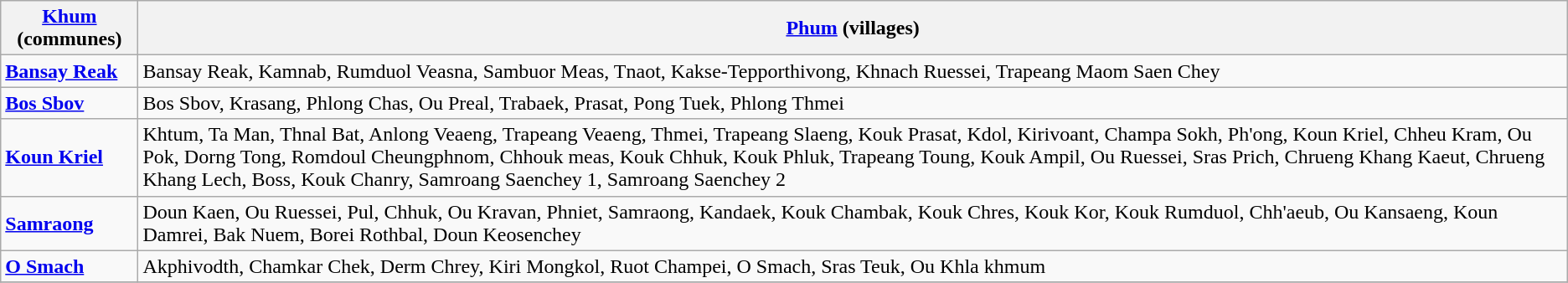<table class="wikitable">
<tr>
<th><a href='#'>Khum</a> (communes)</th>
<th><a href='#'>Phum</a> (villages)</th>
</tr>
<tr>
<td><strong><a href='#'>Bansay Reak</a></strong></td>
<td>Bansay Reak, Kamnab, Rumduol Veasna, Sambuor Meas, Tnaot, Kakse-Tepporthivong, Khnach  Ruessei, Trapeang Maom Saen Chey</td>
</tr>
<tr>
<td><strong><a href='#'>Bos Sbov</a></strong></td>
<td>Bos Sbov, Krasang, Phlong Chas, Ou Preal, Trabaek, Prasat, Pong Tuek, Phlong Thmei</td>
</tr>
<tr>
<td><strong><a href='#'>Koun Kriel</a></strong></td>
<td>Khtum, Ta Man, Thnal Bat, Anlong Veaeng, Trapeang Veaeng, Thmei, Trapeang Slaeng, Kouk Prasat, Kdol, Kirivoant, Champa Sokh, Ph'ong, Koun Kriel, Chheu Kram, Ou Pok, Dorng Tong, Romdoul Cheungphnom, Chhouk meas, Kouk Chhuk, Kouk Phluk, Trapeang Toung, Kouk Ampil, Ou Ruessei, Sras Prich, Chrueng Khang Kaeut, Chrueng Khang Lech, Boss, Kouk Chanry, Samroang Saenchey 1, Samroang Saenchey 2</td>
</tr>
<tr>
<td><strong><a href='#'>Samraong</a></strong></td>
<td>Doun Kaen, Ou Ruessei, Pul, Chhuk, Ou Kravan, Phniet, Samraong, Kandaek, Kouk Chambak, Kouk Chres, Kouk Kor, Kouk Rumduol, Chh'aeub, Ou Kansaeng, Koun Damrei, Bak Nuem, Borei Rothbal, Doun Keosenchey</td>
</tr>
<tr>
<td><strong><a href='#'>O Smach</a></strong></td>
<td>Akphivodth, Chamkar Chek, Derm Chrey, Kiri Mongkol, Ruot Champei, O Smach, Sras Teuk, Ou Khla khmum</td>
</tr>
<tr>
</tr>
</table>
